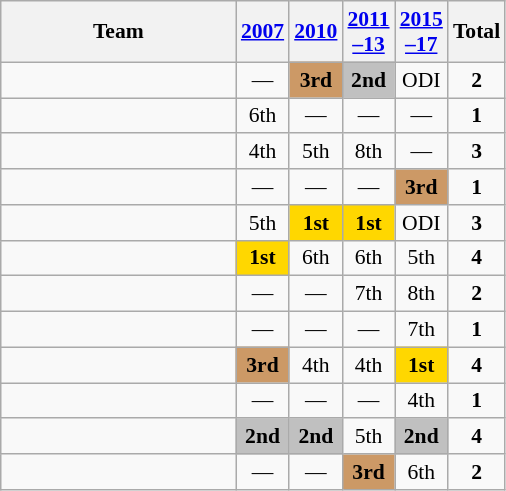<table class="wikitable" style="text-align:center; font-size:90%">
<tr>
<th width=150>Team</th>
<th><a href='#'>2007</a></th>
<th><a href='#'>2010</a></th>
<th><a href='#'>2011<br>–13</a></th>
<th><a href='#'>2015<br>–17</a></th>
<th>Total</th>
</tr>
<tr>
<td align=left></td>
<td>—</td>
<td bgcolor=#cc9966><strong>3rd</strong></td>
<td bgcolor=Silver><strong>2nd</strong></td>
<td>ODI</td>
<td><strong>2</strong></td>
</tr>
<tr>
<td align=left></td>
<td>6th</td>
<td>—</td>
<td>—</td>
<td>—</td>
<td><strong>1</strong></td>
</tr>
<tr>
<td align=left></td>
<td>4th</td>
<td>5th</td>
<td>8th</td>
<td>—</td>
<td><strong>3</strong></td>
</tr>
<tr>
<td align=left></td>
<td>—</td>
<td>—</td>
<td>—</td>
<td bgcolor=#cc9966><strong>3rd</strong></td>
<td><strong>1</strong></td>
</tr>
<tr>
<td align=left></td>
<td>5th</td>
<td bgcolor=Gold><strong>1st</strong></td>
<td bgcolor=Gold><strong>1st</strong></td>
<td>ODI</td>
<td><strong>3</strong></td>
</tr>
<tr>
<td align=left></td>
<td bgcolor=Gold><strong>1st</strong></td>
<td>6th</td>
<td>6th</td>
<td>5th</td>
<td><strong>4</strong></td>
</tr>
<tr>
<td align=left></td>
<td>—</td>
<td>—</td>
<td>7th</td>
<td>8th</td>
<td><strong>2</strong></td>
</tr>
<tr>
<td align=left></td>
<td>—</td>
<td>—</td>
<td>—</td>
<td>7th</td>
<td><strong>1</strong></td>
</tr>
<tr>
<td align=left></td>
<td bgcolor=#cc9966><strong>3rd</strong></td>
<td>4th</td>
<td>4th</td>
<td bgcolor=Gold><strong>1st</strong></td>
<td><strong>4</strong></td>
</tr>
<tr>
<td align=left></td>
<td>—</td>
<td>—</td>
<td>—</td>
<td>4th</td>
<td><strong>1</strong></td>
</tr>
<tr>
<td align=left></td>
<td bgcolor=Silver><strong>2nd</strong></td>
<td bgcolor=Silver><strong>2nd</strong></td>
<td>5th</td>
<td bgcolor=Silver><strong>2nd</strong></td>
<td><strong>4</strong></td>
</tr>
<tr>
<td align=left></td>
<td>—</td>
<td>—</td>
<td bgcolor=#cc9966><strong>3rd</strong></td>
<td>6th</td>
<td><strong>2</strong></td>
</tr>
</table>
